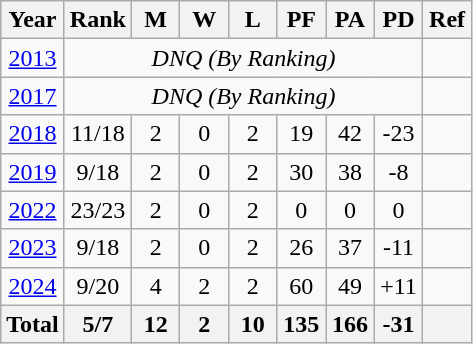<table class="wikitable sortable" style="text-align:center">
<tr>
<th>Year</th>
<th>Rank</th>
<th width=25px>M</th>
<th width=25px>W</th>
<th width=25px>L</th>
<th width=25px>PF</th>
<th width=25px>PA</th>
<th width=25px>PD</th>
<th width=25px>Ref</th>
</tr>
<tr>
<td align=center> <a href='#'>2013</a></td>
<td colspan=7><em>DNQ (By Ranking)</em></td>
<td></td>
</tr>
<tr>
<td align=center> <a href='#'>2017</a></td>
<td colspan=7><em>DNQ (By Ranking)</em></td>
<td></td>
</tr>
<tr>
<td align=center> <a href='#'>2018</a></td>
<td>11/18</td>
<td>2</td>
<td>0</td>
<td>2</td>
<td>19</td>
<td>42</td>
<td>-23</td>
<td></td>
</tr>
<tr>
<td align=center> <a href='#'>2019</a></td>
<td>9/18</td>
<td>2</td>
<td>0</td>
<td>2</td>
<td>30</td>
<td>38</td>
<td>-8</td>
<td></td>
</tr>
<tr>
<td align=center> <a href='#'>2022</a></td>
<td>23/23</td>
<td>2</td>
<td>0</td>
<td>2</td>
<td>0</td>
<td>0</td>
<td>0</td>
<td></td>
</tr>
<tr>
<td align=center> <a href='#'>2023</a></td>
<td>9/18</td>
<td>2</td>
<td>0</td>
<td>2</td>
<td>26</td>
<td>37</td>
<td>-11</td>
<td></td>
</tr>
<tr>
<td align=center> <a href='#'>2024</a></td>
<td>9/20</td>
<td>4</td>
<td>2</td>
<td>2</td>
<td>60</td>
<td>49</td>
<td>+11</td>
<td></td>
</tr>
<tr>
<th>Total</th>
<th>5/7</th>
<th>12</th>
<th>2</th>
<th>10</th>
<th>135</th>
<th>166</th>
<th>-31</th>
<th></th>
</tr>
</table>
